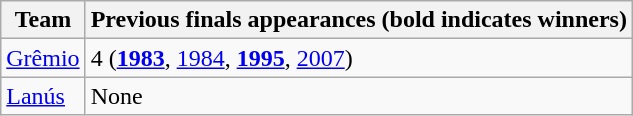<table class="wikitable">
<tr>
<th>Team</th>
<th>Previous finals appearances (bold indicates winners)</th>
</tr>
<tr>
<td> <a href='#'>Grêmio</a></td>
<td>4 (<strong><a href='#'>1983</a></strong>, <a href='#'>1984</a>, <strong><a href='#'>1995</a></strong>, <a href='#'>2007</a>)</td>
</tr>
<tr>
<td> <a href='#'>Lanús</a></td>
<td>None</td>
</tr>
</table>
